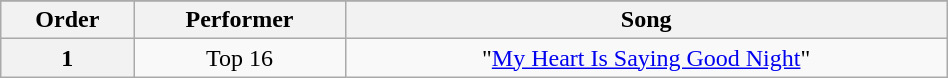<table class="wikitable" style="text-align:center; width:50%;">
<tr>
</tr>
<tr>
<th>Order</th>
<th>Performer</th>
<th>Song</th>
</tr>
<tr>
<th>1</th>
<td>Top 16</td>
<td>"<a href='#'>My Heart Is Saying Good Night</a>"</td>
</tr>
</table>
